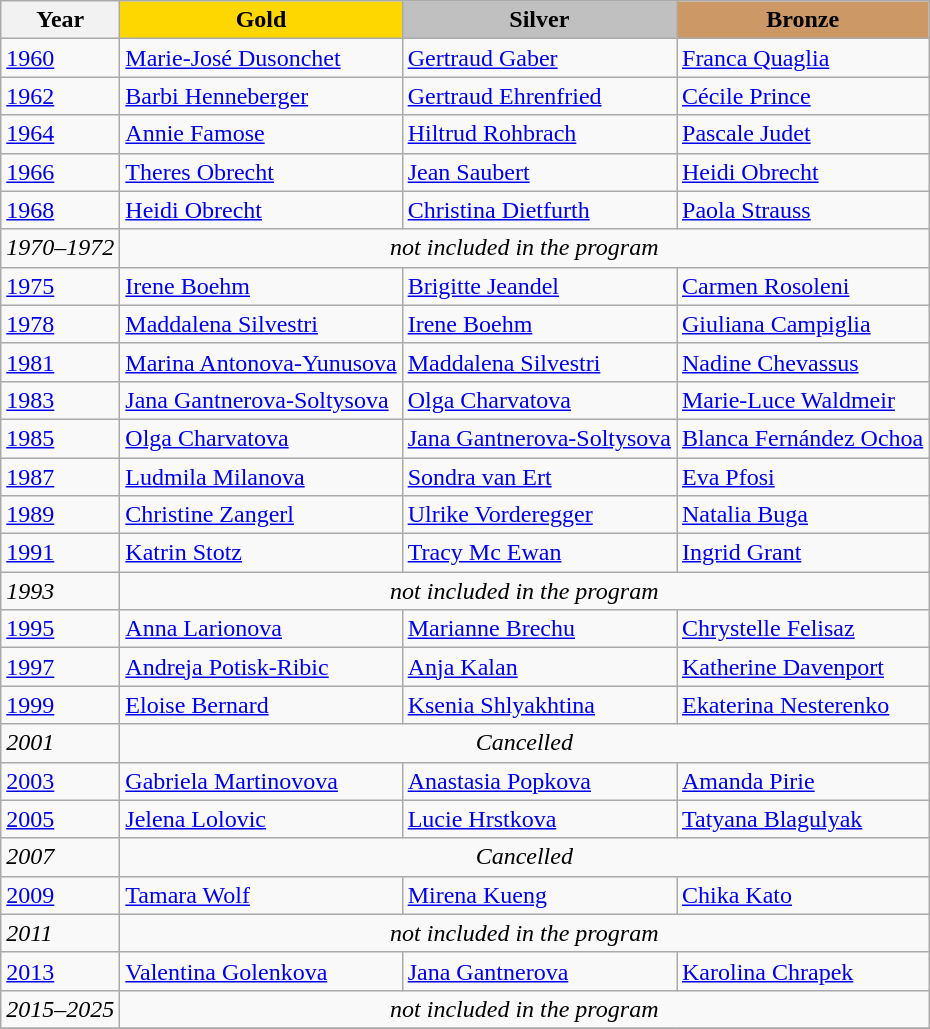<table class="wikitable">
<tr>
<th>Year</th>
<td align=center bgcolor=gold><strong>Gold</strong></td>
<td align=center bgcolor=silver><strong>Silver</strong></td>
<td align=center bgcolor=cc9966><strong>Bronze</strong></td>
</tr>
<tr>
<td><a href='#'>1960</a></td>
<td> <a href='#'>Marie-José Dusonchet</a></td>
<td> <a href='#'>Gertraud Gaber</a></td>
<td> <a href='#'>Franca Quaglia</a></td>
</tr>
<tr>
<td><a href='#'>1962</a></td>
<td> <a href='#'>Barbi Henneberger</a></td>
<td> <a href='#'>Gertraud Ehrenfried</a></td>
<td> <a href='#'>Cécile Prince</a></td>
</tr>
<tr>
<td><a href='#'>1964</a></td>
<td> <a href='#'>Annie Famose</a></td>
<td> <a href='#'>Hiltrud Rohbrach</a></td>
<td> <a href='#'>Pascale Judet</a></td>
</tr>
<tr>
<td><a href='#'>1966</a></td>
<td> <a href='#'>Theres Obrecht</a></td>
<td> <a href='#'>Jean Saubert</a></td>
<td> <a href='#'>Heidi Obrecht</a></td>
</tr>
<tr>
<td><a href='#'>1968</a></td>
<td> <a href='#'>Heidi Obrecht</a></td>
<td> <a href='#'>Christina Dietfurth</a></td>
<td> <a href='#'>Paola Strauss</a></td>
</tr>
<tr>
<td><em>1970–1972</em></td>
<td colspan=3 align=center><em>not included in the program</em></td>
</tr>
<tr>
<td><a href='#'>1975</a></td>
<td> <a href='#'>Irene Boehm</a></td>
<td> <a href='#'>Brigitte Jeandel</a></td>
<td> <a href='#'>Carmen Rosoleni</a></td>
</tr>
<tr>
<td><a href='#'>1978</a></td>
<td> <a href='#'>Maddalena Silvestri</a></td>
<td> <a href='#'>Irene Boehm</a></td>
<td> <a href='#'>Giuliana Campiglia</a></td>
</tr>
<tr>
<td><a href='#'>1981</a></td>
<td> <a href='#'>Marina Antonova-Yunusova</a></td>
<td> <a href='#'>Maddalena Silvestri</a></td>
<td> <a href='#'>Nadine Chevassus</a></td>
</tr>
<tr>
<td><a href='#'>1983</a></td>
<td> <a href='#'>Jana Gantnerova-Soltysova</a></td>
<td> <a href='#'>Olga Charvatova</a></td>
<td> <a href='#'>Marie-Luce Waldmeir</a></td>
</tr>
<tr>
<td><a href='#'>1985</a></td>
<td> <a href='#'>Olga Charvatova</a></td>
<td> <a href='#'>Jana Gantnerova-Soltysova</a></td>
<td> <a href='#'>Blanca Fernández Ochoa</a></td>
</tr>
<tr>
<td><a href='#'>1987</a></td>
<td> <a href='#'>Ludmila Milanova</a></td>
<td> <a href='#'>Sondra van Ert</a></td>
<td> <a href='#'>Eva Pfosi</a></td>
</tr>
<tr>
<td><a href='#'>1989</a></td>
<td> <a href='#'>Christine Zangerl</a></td>
<td> <a href='#'>Ulrike Vorderegger</a></td>
<td> <a href='#'>Natalia Buga</a></td>
</tr>
<tr>
<td><a href='#'>1991</a></td>
<td> <a href='#'>Katrin Stotz</a></td>
<td> <a href='#'>Tracy Mc Ewan</a></td>
<td> <a href='#'>Ingrid Grant</a></td>
</tr>
<tr>
<td><em>1993</em></td>
<td colspan=3 align=center><em>not included in the program</em></td>
</tr>
<tr>
<td><a href='#'>1995</a></td>
<td> <a href='#'>Anna Larionova</a></td>
<td> <a href='#'>Marianne Brechu</a></td>
<td> <a href='#'>Chrystelle Felisaz</a></td>
</tr>
<tr>
<td><a href='#'>1997</a></td>
<td> <a href='#'>Andreja Potisk-Ribic</a></td>
<td> <a href='#'>Anja Kalan</a></td>
<td> <a href='#'>Katherine Davenport</a></td>
</tr>
<tr>
<td><a href='#'>1999</a></td>
<td> <a href='#'>Eloise Bernard</a></td>
<td> <a href='#'>Ksenia Shlyakhtina</a></td>
<td> <a href='#'>Ekaterina Nesterenko</a></td>
</tr>
<tr>
<td><em>2001</em></td>
<td colspan=3 align=center><em>Cancelled</em></td>
</tr>
<tr>
<td><a href='#'>2003</a></td>
<td> <a href='#'>Gabriela Martinovova</a></td>
<td> <a href='#'>Anastasia Popkova</a></td>
<td> <a href='#'>Amanda Pirie</a></td>
</tr>
<tr>
<td><a href='#'>2005</a></td>
<td> <a href='#'>Jelena Lolovic</a></td>
<td> <a href='#'>Lucie Hrstkova</a></td>
<td> <a href='#'>Tatyana Blagulyak</a></td>
</tr>
<tr>
<td><em>2007</em></td>
<td colspan=3 align=center><em>Cancelled</em></td>
</tr>
<tr>
<td><a href='#'>2009</a></td>
<td> <a href='#'>Tamara Wolf</a></td>
<td> <a href='#'>Mirena Kueng</a></td>
<td> <a href='#'>Chika Kato</a></td>
</tr>
<tr>
<td><em>2011</em></td>
<td colspan=3 align=center><em>not included in the program</em></td>
</tr>
<tr>
<td><a href='#'>2013</a></td>
<td> <a href='#'>Valentina Golenkova</a></td>
<td> <a href='#'>Jana Gantnerova</a></td>
<td> <a href='#'>Karolina Chrapek</a></td>
</tr>
<tr>
<td><em>2015–2025</em></td>
<td colspan=3 align=center><em>not included in the program</em></td>
</tr>
<tr>
</tr>
</table>
